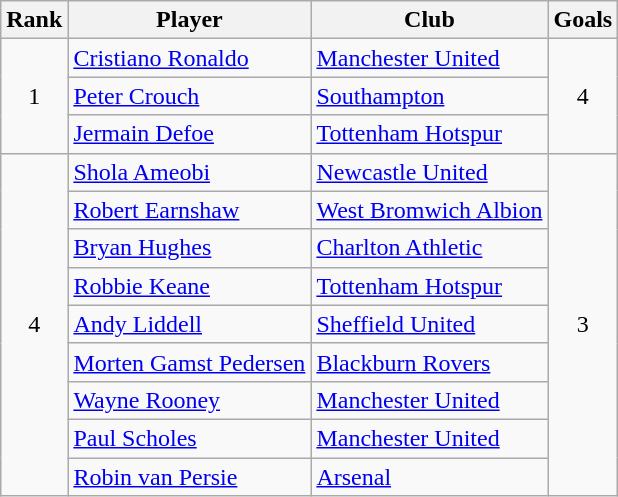<table class="wikitable sortable" style="text-align:center">
<tr>
<th>Rank</th>
<th>Player</th>
<th>Club</th>
<th>Goals</th>
</tr>
<tr>
<td rowspan="3">1</td>
<td align="left"> <a href='#'>Cristiano Ronaldo</a></td>
<td align="left"><a href='#'>Manchester United</a></td>
<td rowspan="3">4</td>
</tr>
<tr>
<td align="left"> <a href='#'>Peter Crouch</a></td>
<td align="left"><a href='#'>Southampton</a></td>
</tr>
<tr>
<td align="left"> <a href='#'>Jermain Defoe</a></td>
<td align="left"><a href='#'>Tottenham Hotspur</a></td>
</tr>
<tr>
<td rowspan="9">4</td>
<td align="left"> <a href='#'>Shola Ameobi</a></td>
<td align="left"><a href='#'>Newcastle United</a></td>
<td rowspan="9">3</td>
</tr>
<tr>
<td align="left"> <a href='#'>Robert Earnshaw</a></td>
<td align="left"><a href='#'>West Bromwich Albion</a></td>
</tr>
<tr>
<td align="left"> <a href='#'>Bryan Hughes</a></td>
<td align="left"><a href='#'>Charlton Athletic</a></td>
</tr>
<tr>
<td align="left"> <a href='#'>Robbie Keane</a></td>
<td align="left"><a href='#'>Tottenham Hotspur</a></td>
</tr>
<tr>
<td align="left"> <a href='#'>Andy Liddell</a></td>
<td align="left"><a href='#'>Sheffield United</a></td>
</tr>
<tr>
<td align="left"> <a href='#'>Morten Gamst Pedersen</a></td>
<td align="left"><a href='#'>Blackburn Rovers</a></td>
</tr>
<tr>
<td align="left"> <a href='#'>Wayne Rooney</a></td>
<td align="left"><a href='#'>Manchester United</a></td>
</tr>
<tr>
<td align="left"> <a href='#'>Paul Scholes</a></td>
<td align="left"><a href='#'>Manchester United</a></td>
</tr>
<tr>
<td align="left"> <a href='#'>Robin van Persie</a></td>
<td align="left"><a href='#'>Arsenal</a></td>
</tr>
</table>
